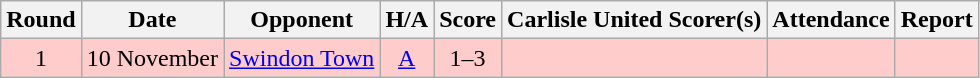<table class="wikitable" style="text-align:center">
<tr>
<th>Round</th>
<th>Date</th>
<th>Opponent</th>
<th>H/A</th>
<th>Score</th>
<th>Carlisle United Scorer(s)</th>
<th>Attendance</th>
<th>Report</th>
</tr>
<tr bgcolor=#FFCCCC>
<td>1</td>
<td align=left>10 November</td>
<td align=left><a href='#'>Swindon Town</a></td>
<td><a href='#'>A</a></td>
<td>1–3</td>
<td align=left></td>
<td></td>
<td></td>
</tr>
</table>
